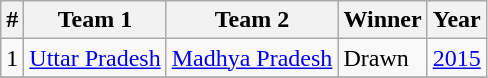<table class="wikitable">
<tr>
<th>#</th>
<th>Team 1</th>
<th>Team 2</th>
<th>Winner</th>
<th>Year</th>
</tr>
<tr>
<td>1</td>
<td><a href='#'>Uttar Pradesh</a></td>
<td><a href='#'>Madhya Pradesh</a></td>
<td>Drawn</td>
<td><a href='#'>2015</a></td>
</tr>
<tr>
</tr>
</table>
